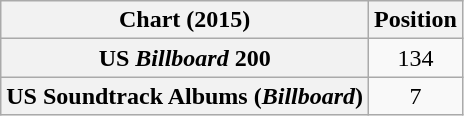<table class="wikitable sortable plainrowheaders" style="text-align:center">
<tr>
<th>Chart (2015)</th>
<th>Position</th>
</tr>
<tr>
<th scope="row">US <em>Billboard</em> 200</th>
<td>134</td>
</tr>
<tr>
<th scope="row">US Soundtrack Albums (<em>Billboard</em>)</th>
<td>7</td>
</tr>
</table>
